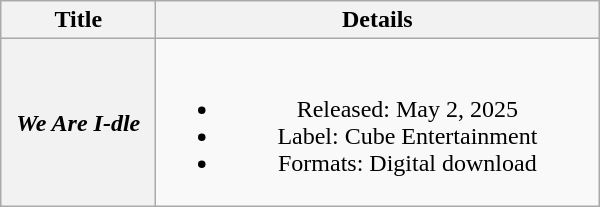<table class="wikitable plainrowheaders" style="text-align:center">
<tr>
<th scope="col" style="width:6em">Title</th>
<th scope="col" style="width:18em">Details</th>
</tr>
<tr>
<th scope="row"><em>We Are I-dle</em></th>
<td><br><ul><li>Released: May 2, 2025</li><li>Label: Cube Entertainment</li><li>Formats: Digital download</li></ul></td>
</tr>
</table>
